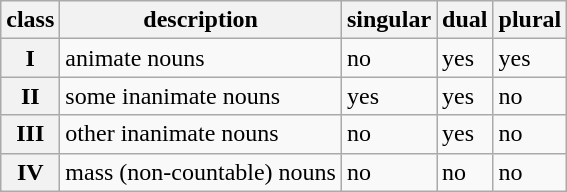<table class="wikitable">
<tr>
<th>class</th>
<th>description</th>
<th>singular</th>
<th>dual</th>
<th>plural</th>
</tr>
<tr>
<th>I</th>
<td>animate nouns</td>
<td>no</td>
<td>yes</td>
<td>yes</td>
</tr>
<tr>
<th>II</th>
<td>some inanimate nouns</td>
<td>yes</td>
<td>yes</td>
<td>no</td>
</tr>
<tr>
<th>III</th>
<td>other inanimate nouns</td>
<td>no</td>
<td>yes</td>
<td>no</td>
</tr>
<tr>
<th>IV</th>
<td>mass (non-countable) nouns</td>
<td>no</td>
<td>no</td>
<td>no</td>
</tr>
</table>
